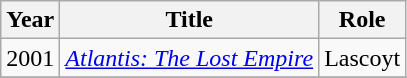<table class="wikitable">
<tr>
<th>Year</th>
<th>Title</th>
<th>Role</th>
</tr>
<tr>
<td>2001</td>
<td><em><a href='#'>Atlantis: The Lost Empire</a></em></td>
<td>Lascoyt</td>
</tr>
<tr>
</tr>
</table>
